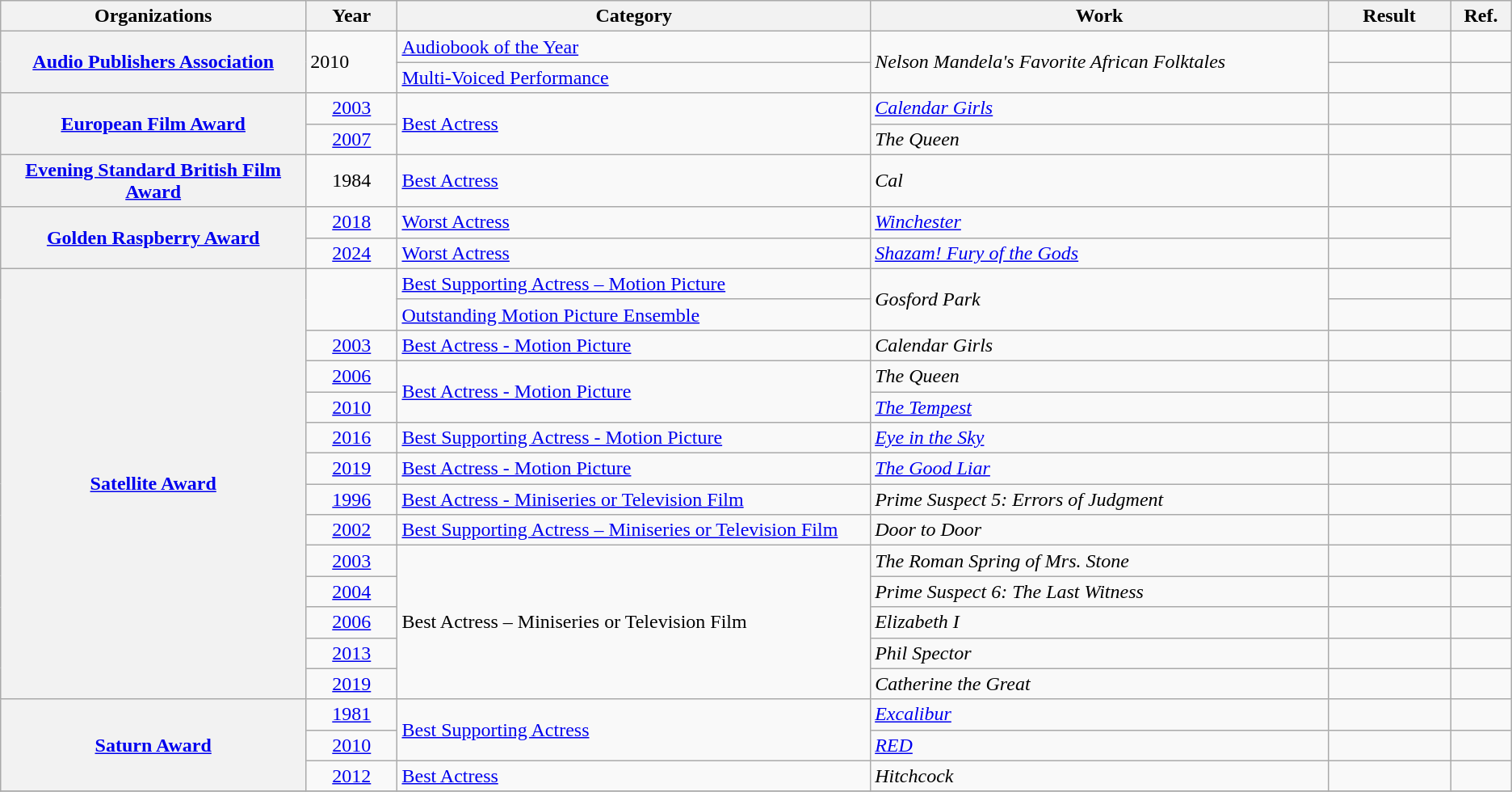<table class="wikitable sortable plainrowheaders">
<tr>
<th scope="col" style="width:20%;">Organizations</th>
<th scope="col" style="width:6%;">Year</th>
<th scope="col" style="width:31%;">Category</th>
<th scope="col" style="width:30%;">Work</th>
<th scope="col" style="width:8%;">Result</th>
<th scope="col" style="width:4%;" class="unsortable">Ref.</th>
</tr>
<tr>
<th rowspan="2" scope="row"><a href='#'>Audio Publishers Association</a></th>
<td rowspan=2>2010</td>
<td><a href='#'>Audiobook of the Year</a></td>
<td rowspan=2><em>Nelson Mandela's Favorite African Folktales</em></td>
<td></td>
<td></td>
</tr>
<tr>
<td><a href='#'>Multi-Voiced Performance</a></td>
<td></td>
<td></td>
</tr>
<tr>
<th rowspan="2" scope="row"><a href='#'>European Film Award</a></th>
<td style="text-align:center;"><a href='#'>2003</a></td>
<td rowspan="2"><a href='#'>Best Actress</a></td>
<td><em><a href='#'>Calendar Girls</a></em></td>
<td></td>
<td></td>
</tr>
<tr>
<td style="text-align:center;"><a href='#'>2007</a></td>
<td><em>The Queen</em></td>
<td></td>
</tr>
<tr>
<th rowspan="1" scope="row"><a href='#'>Evening Standard British Film Award</a></th>
<td style="text-align:center;">1984</td>
<td><a href='#'>Best Actress</a></td>
<td><em>Cal</em></td>
<td></td>
<td></td>
</tr>
<tr>
<th rowspan="2" scope="row"><a href='#'>Golden Raspberry Award</a></th>
<td style="text-align:center;"><a href='#'>2018</a></td>
<td><a href='#'>Worst Actress</a></td>
<td><em><a href='#'>Winchester</a></em></td>
<td></td>
</tr>
<tr>
<td style="text-align:center;"><a href='#'>2024</a></td>
<td><a href='#'>Worst Actress</a></td>
<td><em><a href='#'>Shazam! Fury of the Gods</a></em></td>
<td></td>
</tr>
<tr>
<th rowspan="14" scope="row"><a href='#'>Satellite Award</a></th>
<td rowspan="2"></td>
<td><a href='#'>Best Supporting Actress – Motion Picture</a></td>
<td rowspan="2"><em>Gosford Park</em></td>
<td></td>
<td></td>
</tr>
<tr>
<td><a href='#'>Outstanding Motion Picture Ensemble</a></td>
<td></td>
<td></td>
</tr>
<tr>
<td style="text-align:center;"><a href='#'>2003</a></td>
<td><a href='#'>Best Actress - Motion Picture</a></td>
<td><em>Calendar Girls</em></td>
<td></td>
<td></td>
</tr>
<tr>
<td style="text-align:center;"><a href='#'>2006</a></td>
<td rowspan="2"><a href='#'>Best Actress - Motion Picture</a></td>
<td><em>The Queen</em></td>
<td></td>
<td></td>
</tr>
<tr>
<td style="text-align:center;"><a href='#'>2010</a></td>
<td><em><a href='#'>The Tempest</a></em></td>
<td></td>
<td></td>
</tr>
<tr>
<td style="text-align:center;"><a href='#'>2016</a></td>
<td><a href='#'>Best Supporting Actress - Motion Picture</a></td>
<td><em><a href='#'>Eye in the Sky</a></em></td>
<td></td>
<td></td>
</tr>
<tr>
<td style="text-align:center;"><a href='#'>2019</a></td>
<td><a href='#'>Best Actress - Motion Picture</a></td>
<td><em><a href='#'>The Good Liar</a></em></td>
<td></td>
<td></td>
</tr>
<tr>
<td style="text-align:center;"><a href='#'>1996</a></td>
<td><a href='#'>Best Actress - Miniseries or Television Film</a></td>
<td><em>Prime Suspect 5: Errors of Judgment</em></td>
<td></td>
<td></td>
</tr>
<tr>
<td style="text-align:center;"><a href='#'>2002</a></td>
<td><a href='#'>Best Supporting Actress – Miniseries or Television Film</a></td>
<td><em>Door to Door</em></td>
<td></td>
<td></td>
</tr>
<tr>
<td style="text-align:center;"><a href='#'>2003</a></td>
<td rowspan="5">Best Actress – Miniseries or Television Film</td>
<td><em>The Roman Spring of Mrs. Stone</em></td>
<td></td>
<td></td>
</tr>
<tr>
<td style="text-align:center;"><a href='#'>2004</a></td>
<td><em>Prime Suspect 6: The Last Witness</em></td>
<td></td>
<td></td>
</tr>
<tr>
<td style="text-align:center;"><a href='#'>2006</a></td>
<td><em>Elizabeth I</em></td>
<td></td>
<td></td>
</tr>
<tr>
<td style="text-align:center;"><a href='#'>2013</a></td>
<td><em>Phil Spector</em></td>
<td></td>
<td></td>
</tr>
<tr>
<td style="text-align:center;"><a href='#'>2019</a></td>
<td><em>Catherine the Great</em></td>
<td></td>
<td></td>
</tr>
<tr>
<th rowspan="3" scope="row"><a href='#'>Saturn Award</a></th>
<td style="text-align:center;"><a href='#'>1981</a></td>
<td rowspan="2"><a href='#'>Best Supporting Actress</a></td>
<td><em><a href='#'>Excalibur</a></em></td>
<td></td>
<td></td>
</tr>
<tr>
<td style="text-align:center;"><a href='#'>2010</a></td>
<td><em><a href='#'>RED</a></em></td>
<td></td>
<td></td>
</tr>
<tr>
<td style="text-align:center;"><a href='#'>2012</a></td>
<td><a href='#'>Best Actress</a></td>
<td><em>Hitchcock</em></td>
<td></td>
<td></td>
</tr>
<tr>
</tr>
</table>
